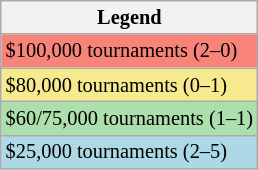<table class="wikitable" style="font-size:85%;">
<tr>
<th>Legend</th>
</tr>
<tr style="background:#f88379;">
<td>$100,000 tournaments (2–0)</td>
</tr>
<tr style="background:#f7e98e;">
<td>$80,000 tournaments (0–1)</td>
</tr>
<tr style="background:#addfad;">
<td>$60/75,000 tournaments (1–1)</td>
</tr>
<tr style="background:lightblue;">
<td>$25,000 tournaments (2–5)</td>
</tr>
</table>
